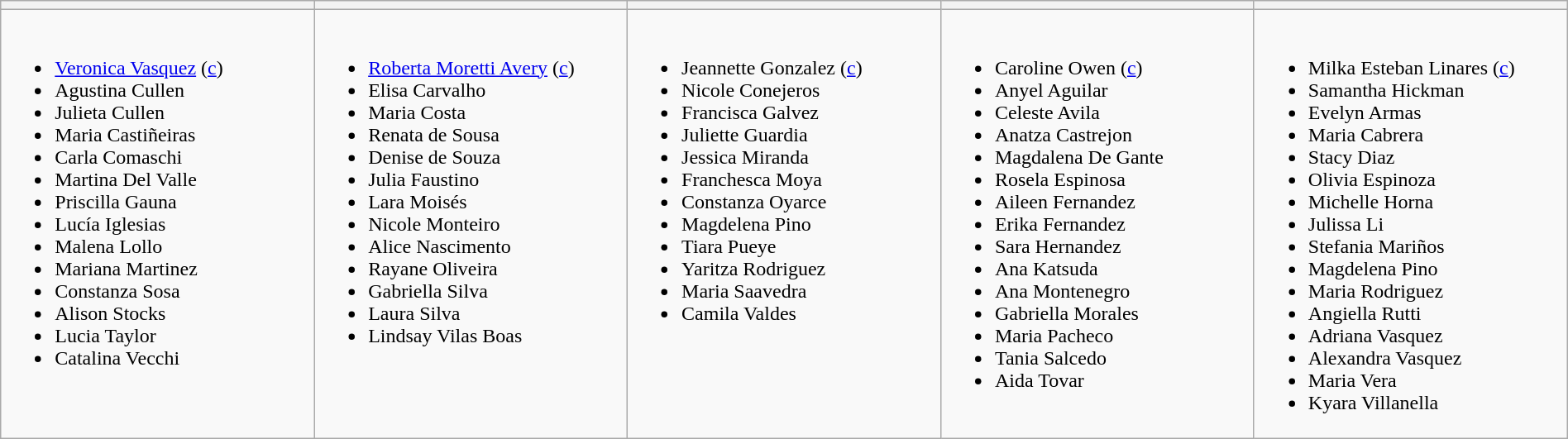<table class="wikitable" width="100%">
<tr>
<th width=20%></th>
<th width=20%></th>
<th width=20%></th>
<th width=20%></th>
<th width=20%></th>
</tr>
<tr>
<td valign=top><br><ul><li><a href='#'>Veronica Vasquez</a> (<a href='#'>c</a>)</li><li>Agustina Cullen</li><li>Julieta Cullen</li><li>Maria Castiñeiras</li><li>Carla Comaschi</li><li>Martina Del Valle</li><li>Priscilla Gauna</li><li>Lucía Iglesias</li><li>Malena Lollo</li><li>Mariana Martinez</li><li>Constanza Sosa</li><li>Alison Stocks</li><li>Lucia Taylor</li><li>Catalina Vecchi</li></ul></td>
<td valign=top><br><ul><li><a href='#'>Roberta Moretti Avery</a> (<a href='#'>c</a>)</li><li>Elisa Carvalho</li><li>Maria Costa</li><li>Renata de Sousa</li><li>Denise de Souza</li><li>Julia Faustino</li><li>Lara Moisés</li><li>Nicole Monteiro</li><li>Alice Nascimento</li><li>Rayane Oliveira</li><li>Gabriella Silva</li><li>Laura Silva</li><li>Lindsay Vilas Boas </li></ul></td>
<td valign=top><br><ul><li>Jeannette Gonzalez (<a href='#'>c</a>)</li><li>Nicole Conejeros</li><li>Francisca Galvez</li><li>Juliette Guardia</li><li>Jessica Miranda</li><li>Franchesca Moya</li><li>Constanza Oyarce</li><li>Magdelena Pino</li><li>Tiara Pueye</li><li>Yaritza Rodriguez</li><li>Maria Saavedra</li><li>Camila Valdes</li></ul></td>
<td valign=top><br><ul><li>Caroline Owen (<a href='#'>c</a>)</li><li>Anyel Aguilar</li><li>Celeste Avila</li><li>Anatza Castrejon</li><li>Magdalena De Gante</li><li>Rosela Espinosa</li><li>Aileen Fernandez</li><li>Erika Fernandez</li><li>Sara Hernandez</li><li>Ana Katsuda</li><li>Ana Montenegro</li><li>Gabriella Morales</li><li>Maria Pacheco</li><li>Tania Salcedo</li><li>Aida Tovar</li></ul></td>
<td valign=top><br><ul><li>Milka Esteban Linares (<a href='#'>c</a>)</li><li>Samantha Hickman</li><li>Evelyn Armas</li><li>Maria Cabrera</li><li>Stacy Diaz</li><li>Olivia Espinoza</li><li>Michelle Horna</li><li>Julissa Li</li><li>Stefania Mariños</li><li>Magdelena Pino</li><li>Maria Rodriguez</li><li>Angiella Rutti</li><li>Adriana Vasquez</li><li>Alexandra Vasquez</li><li>Maria Vera</li><li>Kyara Villanella</li></ul></td>
</tr>
</table>
